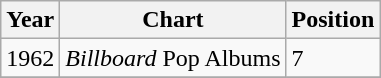<table class="wikitable">
<tr>
<th>Year</th>
<th>Chart</th>
<th>Position</th>
</tr>
<tr>
<td>1962</td>
<td><em>Billboard</em> Pop Albums</td>
<td>7</td>
</tr>
<tr>
</tr>
</table>
